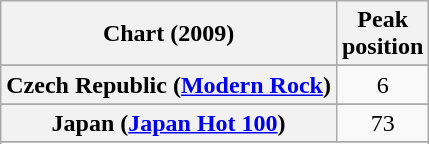<table class="wikitable sortable plainrowheaders" style="text-align:center">
<tr>
<th>Chart (2009)</th>
<th>Peak<br>position</th>
</tr>
<tr>
</tr>
<tr>
</tr>
<tr>
</tr>
<tr>
</tr>
<tr>
<th scope="row">Czech Republic (<a href='#'>Modern Rock</a>)</th>
<td>6</td>
</tr>
<tr>
</tr>
<tr>
<th scope="row">Japan (<a href='#'>Japan Hot 100</a>)</th>
<td>73</td>
</tr>
<tr>
</tr>
<tr>
</tr>
<tr>
</tr>
<tr>
</tr>
<tr>
</tr>
<tr>
</tr>
<tr>
</tr>
</table>
